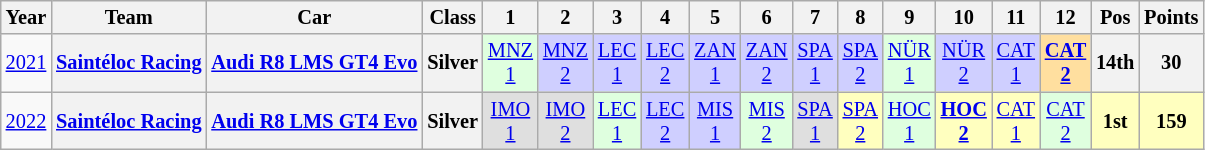<table class="wikitable" style="text-align:center; font-size:85%">
<tr>
<th>Year</th>
<th>Team</th>
<th>Car</th>
<th>Class</th>
<th>1</th>
<th>2</th>
<th>3</th>
<th>4</th>
<th>5</th>
<th>6</th>
<th>7</th>
<th>8</th>
<th>9</th>
<th>10</th>
<th>11</th>
<th>12</th>
<th>Pos</th>
<th>Points</th>
</tr>
<tr>
<td><a href='#'>2021</a></td>
<th nowrap><a href='#'>Saintéloc Racing</a></th>
<th nowrap><a href='#'>Audi R8 LMS GT4 Evo</a></th>
<th>Silver</th>
<td style="background:#DFFFDF;"><a href='#'>MNZ<br>1</a><br></td>
<td style="background:#CFCFFF;"><a href='#'>MNZ<br>2</a><br></td>
<td style="background:#CFCFFF;"><a href='#'>LEC<br>1</a><br></td>
<td style="background:#CFCFFF;"><a href='#'>LEC<br>2</a><br></td>
<td style="background:#CFCFFF;"><a href='#'>ZAN<br>1</a><br></td>
<td style="background:#CFCFFF;"><a href='#'>ZAN<br>2</a><br></td>
<td style="background:#CFCFFF;"><a href='#'>SPA<br>1</a><br></td>
<td style="background:#CFCFFF;"><a href='#'>SPA<br>2</a><br></td>
<td style="background:#DFFFDF;"><a href='#'>NÜR<br>1</a><br></td>
<td style="background:#CFCFFF;"><a href='#'>NÜR<br>2</a><br></td>
<td style="background:#CFCFFF;"><a href='#'>CAT<br>1</a><br></td>
<td style="background:#FFDF9F;"><strong><a href='#'>CAT<br>2</a></strong><br></td>
<th>14th</th>
<th>30</th>
</tr>
<tr>
<td><a href='#'>2022</a></td>
<th nowrap><a href='#'>Saintéloc Racing</a></th>
<th nowrap><a href='#'>Audi R8 LMS GT4 Evo</a></th>
<th>Silver</th>
<td style="background:#DFDFDF;"><a href='#'>IMO<br>1</a><br></td>
<td style="background:#DFDFDF;"><a href='#'>IMO<br>2</a><br></td>
<td style="background:#DFFFDF;"><a href='#'>LEC<br>1</a><br></td>
<td style="background:#CFCFFF;"><a href='#'>LEC<br>2</a><br></td>
<td style="background:#CFCFFF;"><a href='#'>MIS<br>1</a><br></td>
<td style="background:#DFFFDF;"><a href='#'>MIS<br>2</a><br></td>
<td style="background:#DFDFDF;"><a href='#'>SPA<br>1</a><br></td>
<td style="background:#FFFFBF;"><a href='#'>SPA<br>2</a><br></td>
<td style="background:#DFFFDF;"><a href='#'>HOC<br>1</a><br></td>
<td style="background:#FFFFBF;"><strong><a href='#'>HOC<br>2</a></strong><br></td>
<td style="background:#FFFFBF;"><a href='#'>CAT<br>1</a><br></td>
<td style="background:#DFFFDF;"><a href='#'>CAT<br>2</a><br></td>
<th style="background:#FFFFBF;">1st</th>
<th style="background:#FFFFBF;">159</th>
</tr>
</table>
